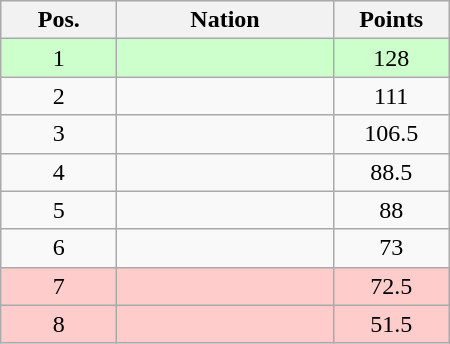<table class="wikitable gauche" cellspacing="1" style="width:300px;">
<tr style="background:#efefef; text-align:center;">
<th style="width:70px;">Pos.</th>
<th>Nation</th>
<th style="width:70px;">Points</th>
</tr>
<tr style="vertical-align:top; text-align:center; background:#ccffcc;">
<td>1</td>
<td style="text-align:left;"></td>
<td>128</td>
</tr>
<tr style="vertical-align:top; text-align:center;">
<td>2</td>
<td style="text-align:left;"></td>
<td>111</td>
</tr>
<tr style="vertical-align:top; text-align:center;">
<td>3</td>
<td style="text-align:left;"></td>
<td>106.5</td>
</tr>
<tr style="vertical-align:top; text-align:center;">
<td>4</td>
<td style="text-align:left;"></td>
<td>88.5</td>
</tr>
<tr style="vertical-align:top; text-align:center;">
<td>5</td>
<td style="text-align:left;"></td>
<td>88</td>
</tr>
<tr style="vertical-align:top; text-align:center;">
<td>6</td>
<td style="text-align:left;"></td>
<td>73</td>
</tr>
<tr style="vertical-align:top; text-align:center; background:#ffcccc;">
<td>7</td>
<td style="text-align:left;"></td>
<td>72.5</td>
</tr>
<tr style="vertical-align:top; text-align:center; background:#ffcccc;">
<td>8</td>
<td style="text-align:left;"></td>
<td>51.5</td>
</tr>
</table>
